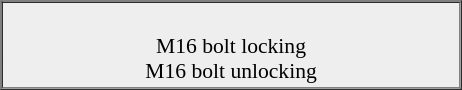<table border=1 width=300 cellpadding=2 cellspacing=0 align=right style="margin-left:1em;margin-bottom:1em">
<tr>
<td colspan=2 align=center style="background:#eeeeee"><br><table border=0 width=300 cellspacing=0 cellpadding=0>
<tr>
<td style="text-align:center;background:#eeeeee"></td>
</tr>
<tr>
<td style="font-size:90%;text-align:center;background:#eeeeee">M16 bolt locking</td>
</tr>
<tr>
<td style="text-align:center;background:#eeeeee"></td>
</tr>
<tr>
<td style="font-size:90%;text-align:center;background:#eeeeee">M16 bolt unlocking</td>
</tr>
</table>
</td>
</tr>
</table>
